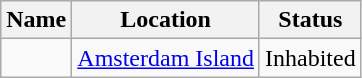<table class="wikitable" border="1">
<tr>
<th>Name</th>
<th>Location</th>
<th>Status</th>
</tr>
<tr>
<td></td>
<td><a href='#'>Amsterdam Island</a></td>
<td>Inhabited</td>
</tr>
</table>
